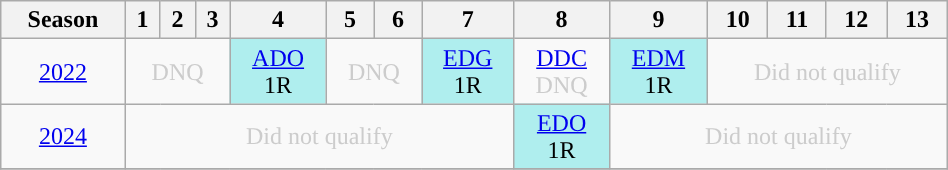<table class="wikitable" style="width:50%; margin:0">
<tr>
<th>Season</th>
<th>1</th>
<th>2</th>
<th>3</th>
<th>4</th>
<th>5</th>
<th>6</th>
<th>7</th>
<th>8</th>
<th>9</th>
<th>10</th>
<th>11</th>
<th>12</th>
<th>13</th>
</tr>
<tr>
<td style="text-align:center;"background:#efefef;"><a href='#'>2022</a></td>
<td colspan="3" style="text-align:center; color:#ccc;">DNQ</td>
<td style="text-align:center; background:#afeeee;"><a href='#'>ADO</a><br>1R</td>
<td colspan="2" style="text-align:center; color:#ccc;">DNQ</td>
<td style="text-align:center; background:#afeeee;"><a href='#'>EDG</a><br>1R</td>
<td style="text-align:center; color:#ccc;"><a href='#'>DDC</a><br>DNQ</td>
<td style="text-align:center; background:#afeeee;"><a href='#'>EDM</a><br>1R</td>
<td colspan="4" style="text-align:center; color:#ccc;">Did not qualify</td>
</tr>
<tr>
<td style="text-align:center; "background:#efefef;"><a href='#'>2024</a></td>
<td colspan="7" style="text-align:center; color:#ccc;">Did not qualify</td>
<td style="text-align:center; background:#afeeee;"><a href='#'>EDO</a><br>1R</td>
<td colspan="5" style="text-align:center; color:#ccc;">Did not qualify</td>
</tr>
<tr>
</tr>
</table>
